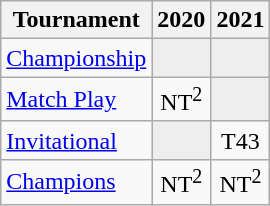<table class="wikitable" style="text-align:center;">
<tr>
<th>Tournament</th>
<th>2020</th>
<th>2021</th>
</tr>
<tr>
<td align="left"><a href='#'>Championship</a></td>
<td style="background:#eeeeee;"></td>
<td style="background:#eeeeee;"></td>
</tr>
<tr>
<td align="left"><a href='#'>Match Play</a></td>
<td>NT<sup>2</sup></td>
<td style="background:#eeeeee;"></td>
</tr>
<tr>
<td align="left"><a href='#'>Invitational</a></td>
<td style="background:#eeeeee;"></td>
<td>T43</td>
</tr>
<tr>
<td align="left"><a href='#'>Champions</a></td>
<td>NT<sup>2</sup></td>
<td>NT<sup>2</sup></td>
</tr>
</table>
